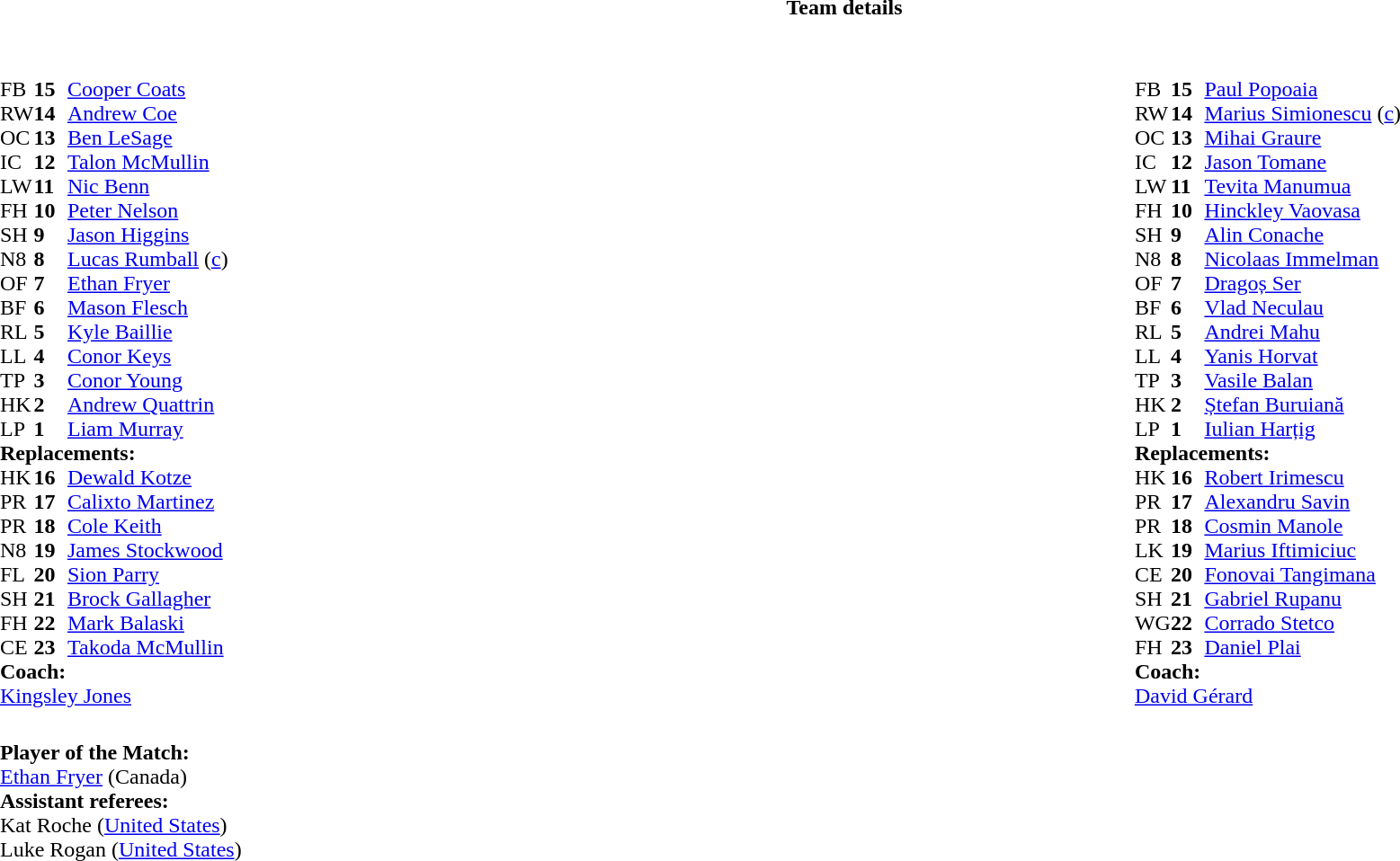<table border="0" style="width:100%;" class="collapsible collapsed">
<tr>
<th>Team details</th>
</tr>
<tr>
<td><br><table style="width:100%">
<tr>
<td style="vertical-align:top;width:50%"><br><table cellspacing="0" cellpadding="0">
<tr>
<th width="25"></th>
<th width="25"></th>
</tr>
<tr>
<td>FB</td>
<td><strong>15</strong></td>
<td><a href='#'>Cooper Coats</a></td>
<td></td>
<td></td>
</tr>
<tr>
<td>RW</td>
<td><strong>14</strong></td>
<td><a href='#'>Andrew Coe</a></td>
</tr>
<tr>
<td>OC</td>
<td><strong>13</strong></td>
<td><a href='#'>Ben LeSage</a></td>
</tr>
<tr>
<td>IC</td>
<td><strong>12</strong></td>
<td><a href='#'>Talon McMullin</a></td>
<td></td>
<td></td>
</tr>
<tr>
<td>LW</td>
<td><strong>11</strong></td>
<td><a href='#'>Nic Benn</a></td>
</tr>
<tr>
<td>FH</td>
<td><strong>10</strong></td>
<td><a href='#'>Peter Nelson</a></td>
</tr>
<tr>
<td>SH</td>
<td><strong>9</strong></td>
<td><a href='#'>Jason Higgins</a></td>
<td></td>
<td></td>
</tr>
<tr>
<td>N8</td>
<td><strong>8</strong></td>
<td><a href='#'>Lucas Rumball</a> (<a href='#'>c</a>)</td>
</tr>
<tr>
<td>OF</td>
<td><strong>7</strong></td>
<td><a href='#'>Ethan Fryer</a></td>
<td></td>
<td></td>
</tr>
<tr>
<td>BF</td>
<td><strong>6</strong></td>
<td><a href='#'>Mason Flesch</a></td>
</tr>
<tr>
<td>RL</td>
<td><strong>5</strong></td>
<td><a href='#'>Kyle Baillie</a></td>
<td></td>
<td></td>
</tr>
<tr>
<td>LL</td>
<td><strong>4</strong></td>
<td><a href='#'>Conor Keys</a></td>
</tr>
<tr>
<td>TP</td>
<td><strong>3</strong></td>
<td><a href='#'>Conor Young</a></td>
<td></td>
<td></td>
</tr>
<tr>
<td>HK</td>
<td><strong>2</strong></td>
<td><a href='#'>Andrew Quattrin</a></td>
<td></td>
<td></td>
</tr>
<tr>
<td>LP</td>
<td><strong>1</strong></td>
<td><a href='#'>Liam Murray</a></td>
<td></td>
<td></td>
</tr>
<tr>
<td colspan=3><strong>Replacements:</strong></td>
</tr>
<tr>
<td>HK</td>
<td><strong>16</strong></td>
<td><a href='#'>Dewald Kotze</a></td>
<td></td>
<td></td>
</tr>
<tr>
<td>PR</td>
<td><strong>17</strong></td>
<td><a href='#'>Calixto Martinez</a></td>
<td></td>
<td></td>
</tr>
<tr>
<td>PR</td>
<td><strong>18</strong></td>
<td><a href='#'>Cole Keith</a></td>
<td></td>
<td></td>
</tr>
<tr>
<td>N8</td>
<td><strong>19</strong></td>
<td><a href='#'>James Stockwood</a></td>
<td></td>
<td></td>
</tr>
<tr>
<td>FL</td>
<td><strong>20</strong></td>
<td><a href='#'>Sion Parry</a></td>
<td></td>
<td></td>
</tr>
<tr>
<td>SH</td>
<td><strong>21</strong></td>
<td><a href='#'>Brock Gallagher</a></td>
<td></td>
<td></td>
</tr>
<tr>
<td>FH</td>
<td><strong>22</strong></td>
<td><a href='#'>Mark Balaski</a></td>
<td></td>
<td></td>
</tr>
<tr>
<td>CE</td>
<td><strong>23</strong></td>
<td><a href='#'>Takoda McMullin</a></td>
<td></td>
<td></td>
</tr>
<tr>
<td colspan=3><strong>Coach:</strong></td>
</tr>
<tr>
<td colspan="4"> <a href='#'>Kingsley Jones</a></td>
</tr>
</table>
</td>
<td style="vertical-align:top;width:50%"><br><table cellspacing="0" cellpadding="0" align="center">
<tr>
<th width="25"></th>
<th width="25"></th>
</tr>
<tr>
<td>FB</td>
<td><strong>15</strong></td>
<td><a href='#'>Paul Popoaia</a></td>
<td></td>
<td></td>
</tr>
<tr>
<td>RW</td>
<td><strong>14</strong></td>
<td><a href='#'>Marius Simionescu</a> (<a href='#'>c</a>)</td>
<td></td>
<td></td>
</tr>
<tr>
<td>OC</td>
<td><strong>13</strong></td>
<td><a href='#'>Mihai Graure</a></td>
</tr>
<tr>
<td>IC</td>
<td><strong>12</strong></td>
<td><a href='#'>Jason Tomane</a></td>
<td></td>
</tr>
<tr>
<td>LW</td>
<td><strong>11</strong></td>
<td><a href='#'>Tevita Manumua</a></td>
<td></td>
</tr>
<tr>
<td>FH</td>
<td><strong>10</strong></td>
<td><a href='#'>Hinckley Vaovasa</a></td>
</tr>
<tr>
<td>SH</td>
<td><strong>9</strong></td>
<td><a href='#'>Alin Conache</a></td>
<td></td>
<td></td>
</tr>
<tr>
<td>N8</td>
<td><strong>8</strong></td>
<td><a href='#'>Nicolaas Immelman</a></td>
</tr>
<tr>
<td>OF</td>
<td><strong>7</strong></td>
<td><a href='#'>Dragoș Ser</a></td>
<td></td>
<td></td>
</tr>
<tr>
<td>BF</td>
<td><strong>6</strong></td>
<td><a href='#'>Vlad Neculau</a></td>
</tr>
<tr>
<td>RL</td>
<td><strong>5</strong></td>
<td><a href='#'>Andrei Mahu</a></td>
<td></td>
<td></td>
</tr>
<tr>
<td>LL</td>
<td><strong>4</strong></td>
<td><a href='#'>Yanis Horvat</a></td>
</tr>
<tr>
<td>TP</td>
<td><strong>3</strong></td>
<td><a href='#'>Vasile Balan</a></td>
<td></td>
<td></td>
</tr>
<tr>
<td>HK</td>
<td><strong>2</strong></td>
<td><a href='#'>Ștefan Buruiană</a></td>
<td></td>
<td></td>
</tr>
<tr>
<td>LP</td>
<td><strong>1</strong></td>
<td><a href='#'>Iulian Harțig</a></td>
<td></td>
<td></td>
</tr>
<tr>
<td colspan="3"><strong>Replacements:</strong></td>
</tr>
<tr>
<td>HK</td>
<td><strong>16</strong></td>
<td><a href='#'>Robert Irimescu</a></td>
<td></td>
<td></td>
</tr>
<tr>
<td>PR</td>
<td><strong>17</strong></td>
<td><a href='#'>Alexandru Savin</a></td>
<td></td>
<td></td>
</tr>
<tr>
<td>PR</td>
<td><strong>18</strong></td>
<td><a href='#'>Cosmin Manole</a></td>
<td></td>
<td></td>
</tr>
<tr>
<td>LK</td>
<td><strong>19</strong></td>
<td><a href='#'>Marius Iftimiciuc</a></td>
<td></td>
<td></td>
</tr>
<tr>
<td>CE</td>
<td><strong>20</strong></td>
<td><a href='#'>Fonovai Tangimana</a></td>
<td></td>
<td></td>
</tr>
<tr>
<td>SH</td>
<td><strong>21</strong></td>
<td><a href='#'>Gabriel Rupanu</a></td>
<td></td>
<td></td>
</tr>
<tr>
<td>WG</td>
<td><strong>22</strong></td>
<td><a href='#'>Corrado Stetco</a></td>
<td></td>
<td></td>
</tr>
<tr>
<td>FH</td>
<td><strong>23</strong></td>
<td><a href='#'>Daniel Plai</a></td>
<td></td>
<td></td>
</tr>
<tr>
<td colspan=3><strong>Coach:</strong></td>
</tr>
<tr>
<td colspan="4"> <a href='#'>David Gérard</a></td>
</tr>
</table>
</td>
</tr>
</table>
<table width=100% style="font-size: 100%">
<tr>
<td><br><strong>Player of the Match:</strong>
<br><a href='#'>Ethan Fryer</a> (Canada)
<br><strong>Assistant referees:</strong>
<br>Kat Roche (<a href='#'>United States</a>)
<br>Luke Rogan (<a href='#'>United States</a>)</td>
</tr>
</table>
</td>
</tr>
</table>
